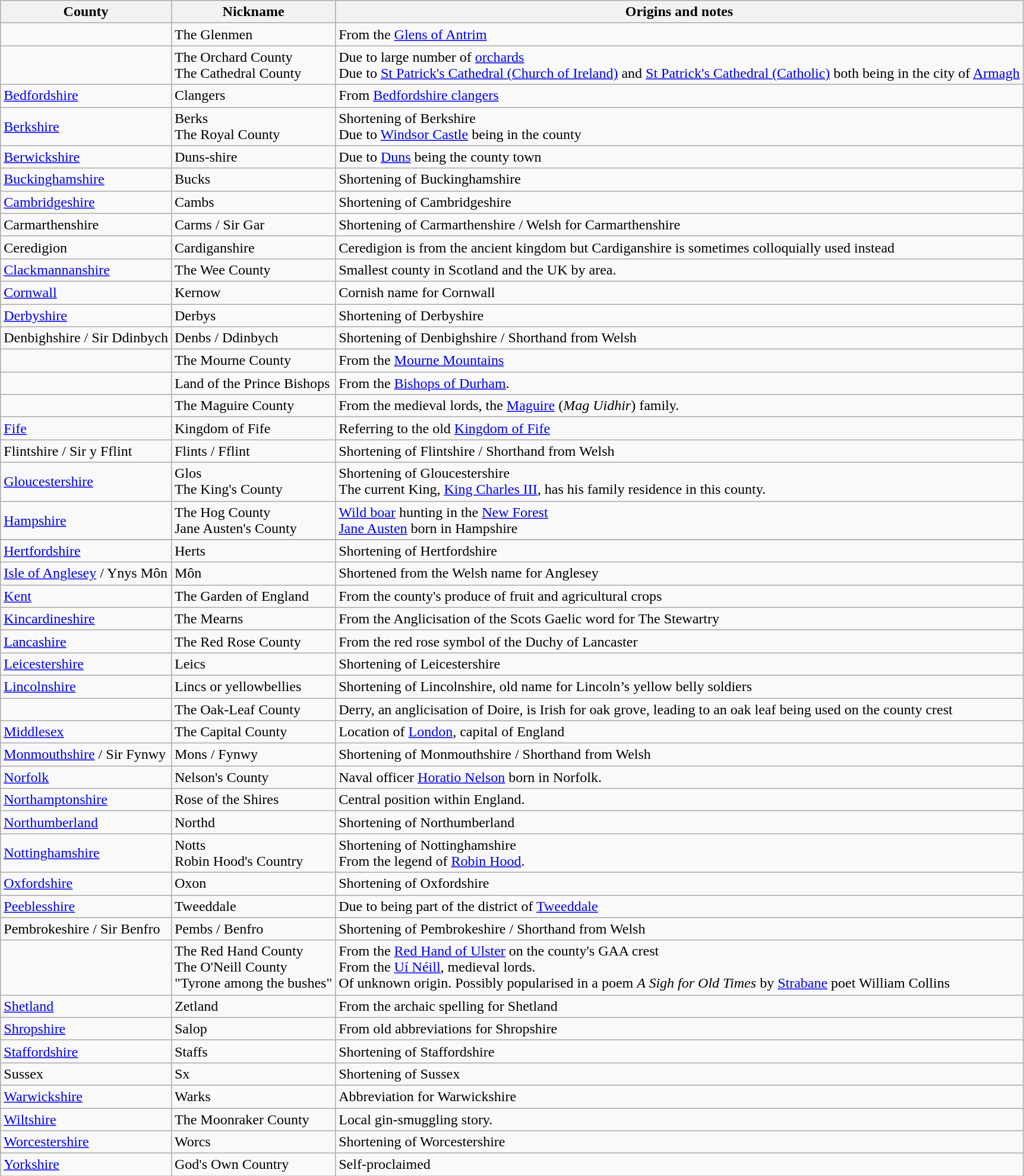<table class="wikitable sortable">
<tr>
<th>County</th>
<th>Nickname</th>
<th>Origins and notes</th>
</tr>
<tr>
<td></td>
<td>The Glenmen</td>
<td>From the <a href='#'>Glens of Antrim</a></td>
</tr>
<tr>
<td></td>
<td>The Orchard County<br>The Cathedral County</td>
<td>Due to large number of <a href='#'>orchards</a><br>Due to <a href='#'>St Patrick's Cathedral (Church of Ireland)</a> and <a href='#'>St Patrick's Cathedral (Catholic)</a> both being in the city of <a href='#'>Armagh</a></td>
</tr>
<tr>
<td><a href='#'>Bedfordshire</a></td>
<td>Clangers</td>
<td>From <a href='#'>Bedfordshire clangers</a></td>
</tr>
<tr>
<td><a href='#'>Berkshire</a></td>
<td>Berks<br>The Royal County</td>
<td>Shortening of Berkshire<br>Due to <a href='#'>Windsor Castle</a> being in the county</td>
</tr>
<tr>
<td><a href='#'>Berwickshire</a></td>
<td>Duns-shire</td>
<td>Due to <a href='#'>Duns</a> being the county town</td>
</tr>
<tr>
<td><a href='#'>Buckinghamshire</a></td>
<td>Bucks</td>
<td>Shortening of Buckinghamshire</td>
</tr>
<tr>
<td><a href='#'>Cambridgeshire</a></td>
<td>Cambs</td>
<td>Shortening of Cambridgeshire</td>
</tr>
<tr>
<td>Carmarthenshire</td>
<td>Carms / Sir Gar</td>
<td>Shortening of Carmarthenshire / Welsh for Carmarthenshire</td>
</tr>
<tr>
<td>Ceredigion</td>
<td>Cardiganshire</td>
<td>Ceredigion is from the ancient kingdom but Cardiganshire is sometimes colloquially used instead</td>
</tr>
<tr>
<td><a href='#'>Clackmannanshire</a></td>
<td>The Wee County</td>
<td>Smallest county in Scotland and the UK by area.</td>
</tr>
<tr>
<td><a href='#'>Cornwall</a></td>
<td>Kernow</td>
<td>Cornish name for Cornwall</td>
</tr>
<tr>
<td><a href='#'>Derbyshire</a></td>
<td>Derbys</td>
<td>Shortening of Derbyshire</td>
</tr>
<tr>
<td>Denbighshire / Sir Ddinbych</td>
<td>Denbs / Ddinbych</td>
<td>Shortening of Denbighshire / Shorthand from Welsh</td>
</tr>
<tr>
<td></td>
<td>The Mourne County</td>
<td>From the <a href='#'>Mourne Mountains</a></td>
</tr>
<tr>
<td></td>
<td>Land of the Prince Bishops</td>
<td>From the <a href='#'>Bishops of Durham</a>.</td>
</tr>
<tr>
<td></td>
<td>The Maguire County</td>
<td>From the medieval lords, the <a href='#'>Maguire</a> (<em>Mag Uidhir</em>) family.</td>
</tr>
<tr>
<td><a href='#'>Fife</a></td>
<td>Kingdom of Fife</td>
<td>Referring to the old <a href='#'>Kingdom of Fife</a></td>
</tr>
<tr>
<td>Flintshire / Sir y Fflint</td>
<td>Flints / Fflint</td>
<td>Shortening of Flintshire / Shorthand from Welsh</td>
</tr>
<tr>
<td><a href='#'>Gloucestershire</a></td>
<td>Glos<br>The King's County</td>
<td>Shortening of Gloucestershire<br>The current King, <a href='#'>King Charles III</a>, has his family residence in this county.</td>
</tr>
<tr>
<td><a href='#'>Hampshire</a></td>
<td>The Hog County <br> Jane Austen's County</td>
<td><a href='#'>Wild boar</a> hunting in the <a href='#'>New Forest</a> <br> <a href='#'>Jane Austen</a> born in Hampshire</td>
</tr>
<tr>
</tr>
<tr>
<td><a href='#'>Hertfordshire</a></td>
<td>Herts</td>
<td>Shortening of Hertfordshire</td>
</tr>
<tr>
<td><a href='#'>Isle of Anglesey</a> / Ynys Môn</td>
<td>Môn</td>
<td>Shortened from the Welsh name for Anglesey</td>
</tr>
<tr>
<td><a href='#'>Kent</a></td>
<td>The Garden of England</td>
<td>From the county's produce of fruit and agricultural crops</td>
</tr>
<tr>
<td><a href='#'>Kincardineshire</a></td>
<td>The Mearns</td>
<td>From the Anglicisation of the Scots Gaelic word for The Stewartry</td>
</tr>
<tr>
<td><a href='#'>Lancashire</a></td>
<td>The Red Rose County</td>
<td>From the red rose symbol of the Duchy of Lancaster</td>
</tr>
<tr>
<td><a href='#'>Leicestershire</a></td>
<td>Leics</td>
<td>Shortening of Leicestershire</td>
</tr>
<tr>
<td><a href='#'>Lincolnshire</a></td>
<td>Lincs or yellowbellies</td>
<td>Shortening of Lincolnshire, old name for Lincoln’s yellow belly soldiers</td>
</tr>
<tr>
<td></td>
<td>The Oak-Leaf County</td>
<td>Derry, an anglicisation of Doire, is Irish for oak grove, leading to an oak leaf being used on the county crest</td>
</tr>
<tr>
<td><a href='#'>Middlesex</a></td>
<td>The Capital County</td>
<td>Location of <a href='#'>London</a>, capital of England </td>
</tr>
<tr>
<td><a href='#'>Monmouthshire</a> / Sir Fynwy</td>
<td>Mons / Fynwy</td>
<td>Shortening of Monmouthshire / Shorthand from Welsh</td>
</tr>
<tr>
<td><a href='#'>Norfolk</a></td>
<td>Nelson's County</td>
<td>Naval officer <a href='#'>Horatio Nelson</a> born in Norfolk.</td>
</tr>
<tr>
<td><a href='#'>Northamptonshire</a></td>
<td>Rose of the Shires</td>
<td>Central position within England.</td>
</tr>
<tr>
<td><a href='#'>Northumberland</a></td>
<td>Northd</td>
<td>Shortening of Northumberland</td>
</tr>
<tr>
<td><a href='#'>Nottinghamshire</a></td>
<td>Notts<br>Robin Hood's Country</td>
<td>Shortening of Nottinghamshire<br>From the legend of <a href='#'>Robin Hood</a>.</td>
</tr>
<tr>
<td><a href='#'>Oxfordshire</a></td>
<td>Oxon</td>
<td>Shortening of Oxfordshire</td>
</tr>
<tr>
<td><a href='#'>Peeblesshire</a></td>
<td>Tweeddale</td>
<td>Due to being part of the district of <a href='#'>Tweeddale</a></td>
</tr>
<tr>
<td>Pembrokeshire / Sir Benfro</td>
<td>Pembs / Benfro</td>
<td>Shortening of Pembrokeshire / Shorthand from Welsh</td>
</tr>
<tr>
<td></td>
<td>The Red Hand County<br>The O'Neill County<br>"Tyrone among the bushes"</td>
<td>From the <a href='#'>Red Hand of Ulster</a> on the county's GAA crest<br>From the <a href='#'>Uí Néill</a>, medieval lords.<br>Of unknown origin.  Possibly popularised in a poem <em>A Sigh for Old Times</em> by <a href='#'>Strabane</a> poet William Collins</td>
</tr>
<tr>
<td><a href='#'>Shetland</a></td>
<td>Zetland</td>
<td>From the archaic spelling for Shetland</td>
</tr>
<tr>
<td><a href='#'>Shropshire</a></td>
<td>Salop</td>
<td>From old abbreviations for Shropshire</td>
</tr>
<tr>
<td><a href='#'>Staffordshire</a></td>
<td>Staffs</td>
<td>Shortening of Staffordshire</td>
</tr>
<tr>
<td>Sussex</td>
<td>Sx</td>
<td>Shortening of Sussex</td>
</tr>
<tr>
<td><a href='#'>Warwickshire</a></td>
<td>Warks</td>
<td>Abbreviation for Warwickshire</td>
</tr>
<tr>
<td><a href='#'>Wiltshire</a></td>
<td>The Moonraker County</td>
<td>Local gin-smuggling story.</td>
</tr>
<tr>
<td><a href='#'>Worcestershire</a></td>
<td>Worcs</td>
<td>Shortening of Worcestershire</td>
</tr>
<tr>
<td><a href='#'>Yorkshire</a></td>
<td>God's Own Country</td>
<td>Self-proclaimed</td>
</tr>
</table>
